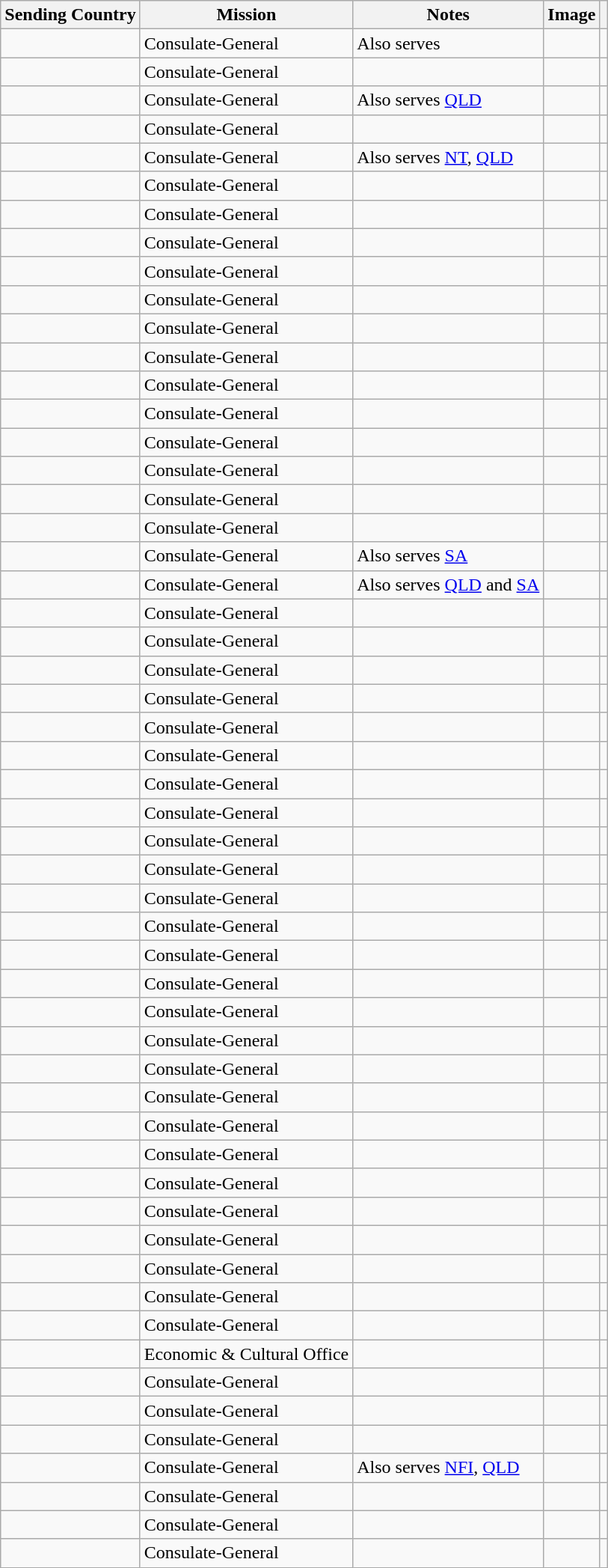<table class="wikitable sortable">
<tr>
<th scope="col">Sending Country</th>
<th scope="col">Mission</th>
<th class="unsortable" scope="col">Notes</th>
<th>Image</th>
<th class="unsortable" scope="col"></th>
</tr>
<tr>
<td></td>
<td>Consulate-General</td>
<td>Also serves </td>
<td></td>
<td style="text-align:center;"></td>
</tr>
<tr>
<td></td>
<td>Consulate-General</td>
<td></td>
<td></td>
<td style="text-align:center;"></td>
</tr>
<tr>
<td></td>
<td>Consulate-General</td>
<td>Also serves  <a href='#'>QLD</a></td>
<td></td>
<td style="text-align:center;"></td>
</tr>
<tr>
<td></td>
<td>Consulate-General</td>
<td></td>
<td></td>
<td style="text-align:center;"></td>
</tr>
<tr>
<td></td>
<td>Consulate-General</td>
<td>Also serves  <a href='#'>NT</a>,  <a href='#'>QLD</a></td>
<td></td>
<td></td>
</tr>
<tr>
<td></td>
<td>Consulate-General</td>
<td></td>
<td></td>
<td></td>
</tr>
<tr>
<td></td>
<td>Consulate-General</td>
<td></td>
<td></td>
<td></td>
</tr>
<tr>
<td></td>
<td>Consulate-General</td>
<td></td>
<td></td>
<td></td>
</tr>
<tr>
<td></td>
<td>Consulate-General</td>
<td></td>
<td></td>
<td></td>
</tr>
<tr>
<td></td>
<td>Consulate-General</td>
<td></td>
<td></td>
<td></td>
</tr>
<tr>
<td></td>
<td>Consulate-General</td>
<td></td>
<td></td>
<td></td>
</tr>
<tr>
<td></td>
<td>Consulate-General</td>
<td></td>
<td></td>
<td></td>
</tr>
<tr>
<td></td>
<td>Consulate-General</td>
<td></td>
<td></td>
<td></td>
</tr>
<tr>
<td></td>
<td>Consulate-General</td>
<td></td>
<td></td>
<td></td>
</tr>
<tr>
<td></td>
<td>Consulate-General</td>
<td></td>
<td></td>
<td></td>
</tr>
<tr>
<td></td>
<td>Consulate-General</td>
<td></td>
<td></td>
<td></td>
</tr>
<tr>
<td></td>
<td>Consulate-General</td>
<td></td>
<td></td>
<td></td>
</tr>
<tr>
<td></td>
<td>Consulate-General</td>
<td></td>
<td></td>
<td></td>
</tr>
<tr>
<td></td>
<td>Consulate-General</td>
<td>Also serves  <a href='#'>SA</a></td>
<td></td>
<td></td>
</tr>
<tr>
<td></td>
<td>Consulate-General</td>
<td>Also serves  <a href='#'>QLD</a> and  <a href='#'>SA</a></td>
<td></td>
<td></td>
</tr>
<tr>
<td></td>
<td>Consulate-General</td>
<td></td>
<td></td>
<td></td>
</tr>
<tr>
<td></td>
<td>Consulate-General</td>
<td></td>
<td></td>
<td></td>
</tr>
<tr>
<td></td>
<td>Consulate-General</td>
<td></td>
<td></td>
<td></td>
</tr>
<tr>
<td></td>
<td>Consulate-General</td>
<td></td>
<td></td>
<td></td>
</tr>
<tr>
<td></td>
<td>Consulate-General</td>
<td></td>
<td></td>
<td></td>
</tr>
<tr>
<td></td>
<td>Consulate-General</td>
<td></td>
<td></td>
<td></td>
</tr>
<tr>
<td></td>
<td>Consulate-General</td>
<td></td>
<td></td>
<td></td>
</tr>
<tr>
<td></td>
<td>Consulate-General</td>
<td></td>
<td></td>
<td></td>
</tr>
<tr>
<td></td>
<td>Consulate-General</td>
<td></td>
<td></td>
<td></td>
</tr>
<tr>
<td></td>
<td>Consulate-General</td>
<td></td>
<td></td>
<td></td>
</tr>
<tr>
<td></td>
<td>Consulate-General</td>
<td></td>
<td></td>
<td></td>
</tr>
<tr>
<td></td>
<td>Consulate-General</td>
<td></td>
<td></td>
<td></td>
</tr>
<tr>
<td></td>
<td>Consulate-General</td>
<td></td>
<td></td>
<td></td>
</tr>
<tr>
<td></td>
<td>Consulate-General</td>
<td></td>
<td></td>
<td></td>
</tr>
<tr>
<td></td>
<td>Consulate-General</td>
<td></td>
<td></td>
<td></td>
</tr>
<tr>
<td></td>
<td>Consulate-General</td>
<td></td>
<td></td>
<td></td>
</tr>
<tr>
<td></td>
<td>Consulate-General</td>
<td></td>
<td></td>
<td></td>
</tr>
<tr>
<td></td>
<td>Consulate-General</td>
<td></td>
<td></td>
<td></td>
</tr>
<tr>
<td></td>
<td>Consulate-General</td>
<td></td>
<td></td>
<td></td>
</tr>
<tr>
<td></td>
<td>Consulate-General</td>
<td></td>
<td></td>
<td></td>
</tr>
<tr>
<td></td>
<td>Consulate-General</td>
<td></td>
<td></td>
<td></td>
</tr>
<tr>
<td></td>
<td>Consulate-General</td>
<td></td>
<td></td>
<td></td>
</tr>
<tr>
<td></td>
<td>Consulate-General</td>
<td></td>
<td></td>
<td></td>
</tr>
<tr>
<td></td>
<td>Consulate-General</td>
<td></td>
<td></td>
<td></td>
</tr>
<tr>
<td></td>
<td>Consulate-General</td>
<td></td>
<td></td>
<td></td>
</tr>
<tr>
<td></td>
<td>Consulate-General</td>
<td></td>
<td></td>
<td></td>
</tr>
<tr>
<td></td>
<td>Economic & Cultural Office</td>
<td></td>
<td></td>
<td></td>
</tr>
<tr>
<td></td>
<td>Consulate-General</td>
<td></td>
<td></td>
<td></td>
</tr>
<tr>
<td></td>
<td>Consulate-General</td>
<td></td>
<td></td>
<td></td>
</tr>
<tr>
<td></td>
<td>Consulate-General</td>
<td></td>
<td></td>
<td></td>
</tr>
<tr>
<td></td>
<td>Consulate-General</td>
<td>Also serves  <a href='#'>NFI</a>,  <a href='#'>QLD</a></td>
<td></td>
<td></td>
</tr>
<tr>
<td></td>
<td>Consulate-General</td>
<td></td>
<td></td>
<td></td>
</tr>
<tr>
<td></td>
<td>Consulate-General</td>
<td></td>
<td></td>
<td></td>
</tr>
<tr>
<td></td>
<td>Consulate-General</td>
<td></td>
<td></td>
<td></td>
</tr>
</table>
